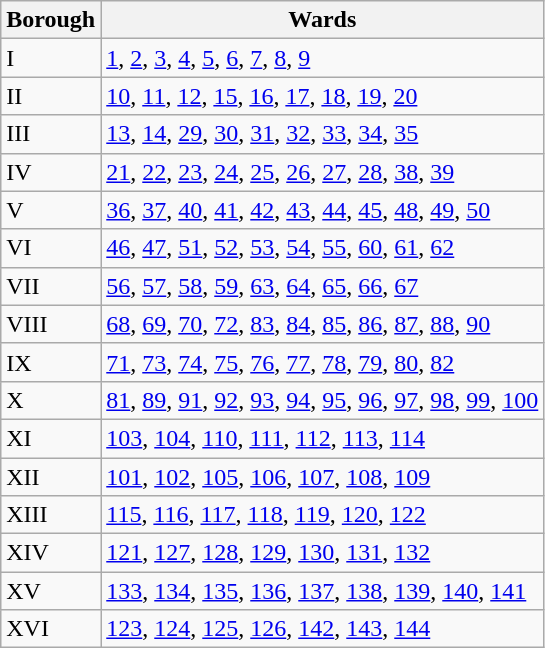<table class="wikitable">
<tr>
<th>Borough</th>
<th>Wards</th>
</tr>
<tr>
<td>I</td>
<td><a href='#'>1</a>, <a href='#'>2</a>, <a href='#'>3</a>, <a href='#'>4</a>, <a href='#'>5</a>, <a href='#'>6</a>, <a href='#'>7</a>, <a href='#'>8</a>, <a href='#'>9</a></td>
</tr>
<tr>
<td>II</td>
<td><a href='#'>10</a>, <a href='#'>11</a>, <a href='#'>12</a>, <a href='#'>15</a>, <a href='#'>16</a>, <a href='#'>17</a>, <a href='#'>18</a>, <a href='#'>19</a>, <a href='#'>20</a></td>
</tr>
<tr>
<td>III</td>
<td><a href='#'>13</a>, <a href='#'>14</a>, <a href='#'>29</a>, <a href='#'>30</a>, <a href='#'>31</a>, <a href='#'>32</a>, <a href='#'>33</a>, <a href='#'>34</a>, <a href='#'>35</a></td>
</tr>
<tr>
<td>IV</td>
<td><a href='#'>21</a>, <a href='#'>22</a>, <a href='#'>23</a>, <a href='#'>24</a>, <a href='#'>25</a>, <a href='#'>26</a>, <a href='#'>27</a>, <a href='#'>28</a>, <a href='#'>38</a>, <a href='#'>39</a></td>
</tr>
<tr>
<td>V</td>
<td><a href='#'>36</a>, <a href='#'>37</a>, <a href='#'>40</a>, <a href='#'>41</a>, <a href='#'>42</a>, <a href='#'>43</a>, <a href='#'>44</a>, <a href='#'>45</a>, <a href='#'>48</a>, <a href='#'>49</a>, <a href='#'>50</a></td>
</tr>
<tr>
<td>VI</td>
<td><a href='#'>46</a>, <a href='#'>47</a>, <a href='#'>51</a>, <a href='#'>52</a>, <a href='#'>53</a>, <a href='#'>54</a>, <a href='#'>55</a>, <a href='#'>60</a>, <a href='#'>61</a>, <a href='#'>62</a></td>
</tr>
<tr>
<td>VII</td>
<td><a href='#'>56</a>, <a href='#'>57</a>, <a href='#'>58</a>, <a href='#'>59</a>, <a href='#'>63</a>, <a href='#'>64</a>, <a href='#'>65</a>, <a href='#'>66</a>, <a href='#'>67</a></td>
</tr>
<tr>
<td>VIII</td>
<td><a href='#'>68</a>, <a href='#'>69</a>, <a href='#'>70</a>, <a href='#'>72</a>, <a href='#'>83</a>, <a href='#'>84</a>, <a href='#'>85</a>, <a href='#'>86</a>, <a href='#'>87</a>, <a href='#'>88</a>, <a href='#'>90</a></td>
</tr>
<tr>
<td>IX</td>
<td><a href='#'>71</a>, <a href='#'>73</a>, <a href='#'>74</a>, <a href='#'>75</a>, <a href='#'>76</a>, <a href='#'>77</a>, <a href='#'>78</a>, <a href='#'>79</a>, <a href='#'>80</a>, <a href='#'>82</a></td>
</tr>
<tr>
<td>X</td>
<td><a href='#'>81</a>, <a href='#'>89</a>, <a href='#'>91</a>, <a href='#'>92</a>, <a href='#'>93</a>, <a href='#'>94</a>, <a href='#'>95</a>, <a href='#'>96</a>, <a href='#'>97</a>, <a href='#'>98</a>, <a href='#'>99</a>, <a href='#'>100</a></td>
</tr>
<tr>
<td>XI</td>
<td><a href='#'>103</a>, <a href='#'>104</a>, <a href='#'>110</a>, <a href='#'>111</a>, <a href='#'>112</a>, <a href='#'>113</a>, <a href='#'>114</a></td>
</tr>
<tr>
<td>XII</td>
<td><a href='#'>101</a>, <a href='#'>102</a>, <a href='#'>105</a>, <a href='#'>106</a>, <a href='#'>107</a>, <a href='#'>108</a>, <a href='#'>109</a></td>
</tr>
<tr>
<td>XIII</td>
<td><a href='#'>115</a>, <a href='#'>116</a>, <a href='#'>117</a>, <a href='#'>118</a>, <a href='#'>119</a>, <a href='#'>120</a>, <a href='#'>122</a></td>
</tr>
<tr>
<td>XIV</td>
<td><a href='#'>121</a>, <a href='#'>127</a>, <a href='#'>128</a>, <a href='#'>129</a>, <a href='#'>130</a>, <a href='#'>131</a>, <a href='#'>132</a></td>
</tr>
<tr>
<td>XV</td>
<td><a href='#'>133</a>, <a href='#'>134</a>, <a href='#'>135</a>, <a href='#'>136</a>, <a href='#'>137</a>, <a href='#'>138</a>, <a href='#'>139</a>, <a href='#'>140</a>, <a href='#'>141</a></td>
</tr>
<tr>
<td>XVI</td>
<td><a href='#'>123</a>, <a href='#'>124</a>, <a href='#'>125</a>, <a href='#'>126</a>, <a href='#'>142</a>, <a href='#'>143</a>, <a href='#'>144</a></td>
</tr>
</table>
